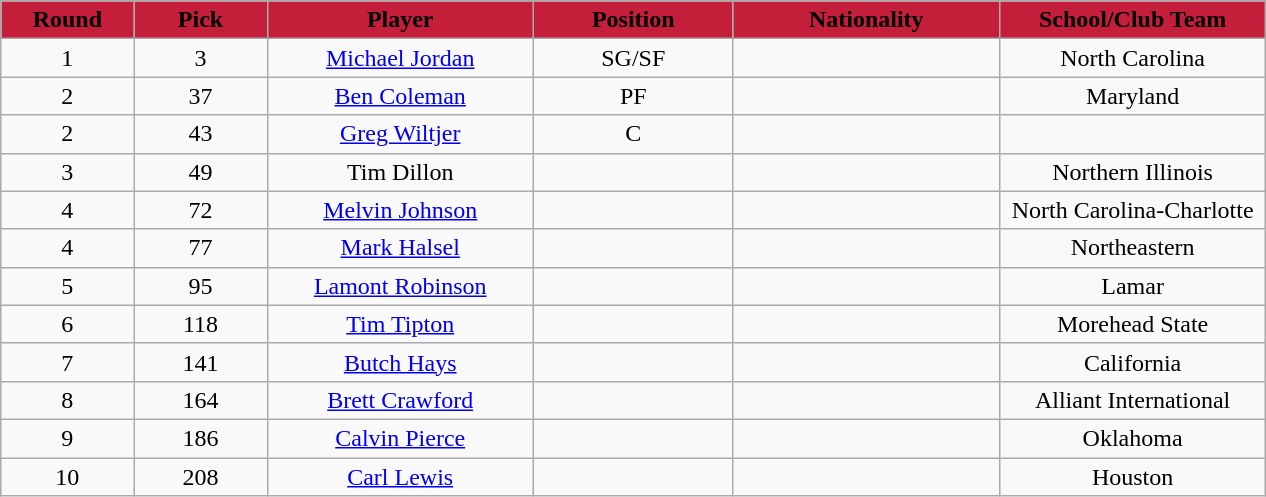<table class="wikitable sortable sortable">
<tr>
<th style="background:#C41E3A;" width="10%">Round</th>
<th style="background:#C41E3A;" width="10%">Pick</th>
<th style="background:#C41E3A;" width="20%">Player</th>
<th style="background:#C41E3A;" width="15%">Position</th>
<th style="background:#C41E3A;" width="20%">Nationality</th>
<th style="background:#C41E3A;" width="20%">School/Club Team</th>
</tr>
<tr style="text-align: center">
<td>1</td>
<td>3</td>
<td><a href='#'>Michael Jordan</a></td>
<td>SG/SF</td>
<td></td>
<td>North Carolina</td>
</tr>
<tr style="text-align: center">
<td>2</td>
<td>37</td>
<td><a href='#'>Ben Coleman</a></td>
<td>PF</td>
<td></td>
<td>Maryland</td>
</tr>
<tr style="text-align: center">
<td>2</td>
<td>43</td>
<td><a href='#'>Greg Wiltjer</a></td>
<td>C</td>
<td></td>
<td></td>
</tr>
<tr style="text-align: center">
<td>3</td>
<td>49</td>
<td>Tim Dillon</td>
<td></td>
<td></td>
<td>Northern Illinois</td>
</tr>
<tr style="text-align: center">
<td>4</td>
<td>72</td>
<td><a href='#'>Melvin Johnson</a></td>
<td></td>
<td></td>
<td>North Carolina-Charlotte</td>
</tr>
<tr style="text-align: center">
<td>4</td>
<td>77</td>
<td><a href='#'>Mark Halsel</a></td>
<td></td>
<td></td>
<td>Northeastern</td>
</tr>
<tr style="text-align: center">
<td>5</td>
<td>95</td>
<td><a href='#'>Lamont Robinson</a></td>
<td></td>
<td></td>
<td>Lamar</td>
</tr>
<tr style="text-align: center">
<td>6</td>
<td>118</td>
<td><a href='#'>Tim Tipton</a></td>
<td></td>
<td></td>
<td>Morehead State</td>
</tr>
<tr style="text-align: center">
<td>7</td>
<td>141</td>
<td><a href='#'>Butch Hays</a></td>
<td></td>
<td></td>
<td>California</td>
</tr>
<tr style="text-align: center">
<td>8</td>
<td>164</td>
<td><a href='#'>Brett Crawford</a></td>
<td></td>
<td></td>
<td>Alliant International</td>
</tr>
<tr style="text-align: center">
<td>9</td>
<td>186</td>
<td><a href='#'>Calvin Pierce</a></td>
<td></td>
<td></td>
<td>Oklahoma</td>
</tr>
<tr style="text-align: center">
<td>10</td>
<td>208</td>
<td><a href='#'>Carl Lewis</a></td>
<td></td>
<td></td>
<td>Houston</td>
</tr>
</table>
